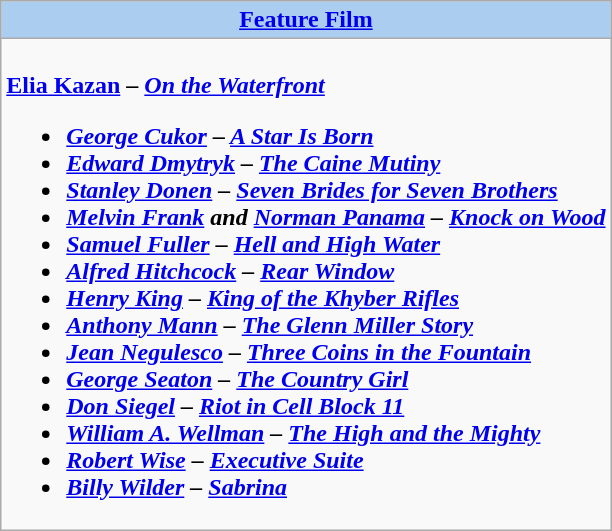<table class=wikitable style="width="100%">
<tr>
<th colspan="2" style="background:#abcdef;"><a href='#'>Feature Film</a></th>
</tr>
<tr>
<td colspan="2" style="vertical-align:top;"><br><strong><a href='#'>Elia Kazan</a> – <em><a href='#'>On the Waterfront</a><strong><em><ul><li><a href='#'>George Cukor</a> – </em><a href='#'>A Star Is Born</a><em></li><li><a href='#'>Edward Dmytryk</a> – </em><a href='#'>The Caine Mutiny</a><em></li><li><a href='#'>Stanley Donen</a> – </em><a href='#'>Seven Brides for Seven Brothers</a><em></li><li><a href='#'>Melvin Frank</a> and <a href='#'>Norman Panama</a> – </em><a href='#'>Knock on Wood</a><em></li><li><a href='#'>Samuel Fuller</a> – </em><a href='#'>Hell and High Water</a><em></li><li><a href='#'>Alfred Hitchcock</a> – </em><a href='#'>Rear Window</a><em></li><li><a href='#'>Henry King</a> – </em><a href='#'>King of the Khyber Rifles</a><em></li><li><a href='#'>Anthony Mann</a> – </em><a href='#'>The Glenn Miller Story</a><em></li><li><a href='#'>Jean Negulesco</a> – </em><a href='#'>Three Coins in the Fountain</a><em></li><li><a href='#'>George Seaton</a> – </em><a href='#'>The Country Girl</a><em></li><li><a href='#'>Don Siegel</a> – </em><a href='#'>Riot in Cell Block 11</a><em></li><li><a href='#'>William A. Wellman</a> – </em><a href='#'>The High and the Mighty</a><em></li><li><a href='#'>Robert Wise</a> – </em><a href='#'>Executive Suite</a><em></li><li><a href='#'>Billy Wilder</a> – </em><a href='#'>Sabrina</a><em></li></ul></td>
</tr>
</table>
